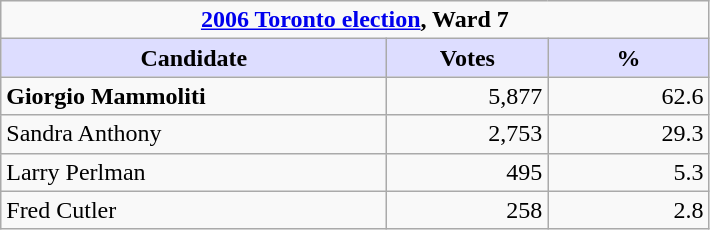<table class="wikitable">
<tr>
<td colspan="3" style="text-align:center;"><strong><a href='#'>2006 Toronto election</a>, Ward 7</strong></td>
</tr>
<tr>
<th style="background:#ddf; width:250px;">Candidate</th>
<th style="background:#ddf; width:100px;">Votes</th>
<th style="background:#ddf; width:100px;">%</th>
</tr>
<tr>
<td><strong>Giorgio Mammoliti</strong></td>
<td align=right>5,877</td>
<td align=right>62.6</td>
</tr>
<tr>
<td>Sandra Anthony</td>
<td align=right>2,753</td>
<td align=right>29.3</td>
</tr>
<tr>
<td>Larry Perlman</td>
<td align=right>495</td>
<td align=right>5.3</td>
</tr>
<tr>
<td>Fred Cutler</td>
<td align=right>258</td>
<td align=right>2.8</td>
</tr>
</table>
